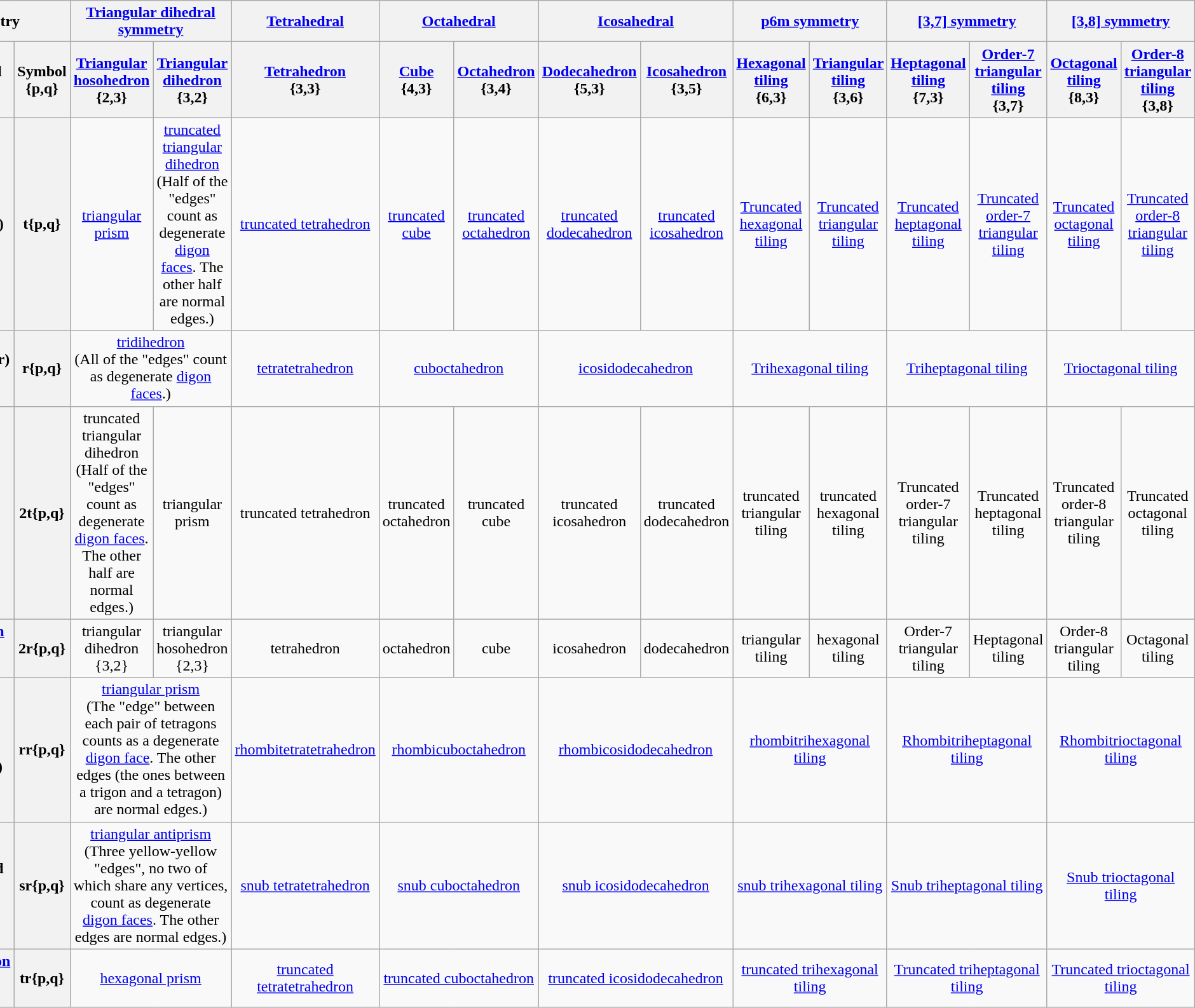<table class="wikitable collapsible collapsed" align=right>
<tr>
<th colspan=2>Symmetry</th>
<th colspan=2><a href='#'>Triangular dihedral symmetry</a><br></th>
<th><a href='#'>Tetrahedral</a><br></th>
<th colspan=2><a href='#'>Octahedral</a><br></th>
<th colspan=2><a href='#'>Icosahedral</a><br></th>
<th colspan=2><a href='#'>p6m symmetry</a><br></th>
<th colspan=2><a href='#'>[3,7] symmetry</a><br></th>
<th colspan=2><a href='#'>[3,8] symmetry</a><br></th>
</tr>
<tr>
<th>Starting solid<br>Operation</th>
<th>Symbol<br>{p,q}<br></th>
<th><a href='#'>Triangular hosohedron</a><br>{2,3}<br></th>
<th><a href='#'>Triangular dihedron</a><br>{3,2}<br></th>
<th><a href='#'>Tetrahedron</a><br>{3,3}<br></th>
<th><a href='#'>Cube</a><br>{4,3}<br></th>
<th><a href='#'>Octahedron</a><br>{3,4}<br></th>
<th><a href='#'>Dodecahedron</a><br>{5,3}<br></th>
<th><a href='#'>Icosahedron</a><br>{3,5}<br></th>
<th><a href='#'>Hexagonal tiling</a><br>{6,3}<br></th>
<th><a href='#'>Triangular tiling</a><br>{3,6}<br></th>
<th><a href='#'>Heptagonal tiling</a><br>{7,3}<br></th>
<th><a href='#'>Order-7 triangular tiling</a><br>{3,7}<br></th>
<th><a href='#'>Octagonal tiling</a><br>{8,3}<br></th>
<th><a href='#'>Order-8 triangular tiling</a><br>{3,8}<br></th>
</tr>
<tr align=center>
<th><a href='#'>Truncation</a> (t)</th>
<th>t{p,q}<br></th>
<td><a href='#'>triangular prism</a><br></td>
<td><a href='#'>truncated triangular dihedron</a><br><span>(Half of the "edges" count as degenerate <a href='#'>digon faces</a>. The other half are normal edges.)</span></td>
<td><a href='#'>truncated tetrahedron</a><br></td>
<td><a href='#'>truncated cube</a><br></td>
<td><a href='#'>truncated octahedron</a><br></td>
<td><a href='#'>truncated dodecahedron</a><br></td>
<td><a href='#'>truncated icosahedron</a><br></td>
<td><a href='#'>Truncated hexagonal tiling</a><br></td>
<td><a href='#'>Truncated triangular tiling</a><br></td>
<td><a href='#'>Truncated heptagonal tiling</a><br></td>
<td><a href='#'>Truncated order-7 triangular tiling</a><br></td>
<td><a href='#'>Truncated octagonal tiling</a><br></td>
<td><a href='#'>Truncated order-8 triangular tiling</a><br></td>
</tr>
<tr align=center>
<th><a href='#'>Rectification</a> (r)<br>Ambo (a)</th>
<th>r{p,q}<br></th>
<td colspan=2><a href='#'>tridihedron</a><br><span>(All of the "edges" count as degenerate <a href='#'>digon faces</a>.)</span></td>
<td><a href='#'>tetratetrahedron</a><br></td>
<td colspan=2><a href='#'>cuboctahedron</a><br></td>
<td colspan=2><a href='#'>icosidodecahedron</a><br></td>
<td colspan=2><a href='#'>Trihexagonal tiling</a><br></td>
<td colspan=2><a href='#'>Triheptagonal tiling</a><br></td>
<td colspan=2><a href='#'>Trioctagonal tiling</a><br></td>
</tr>
<tr align=center>
<th><a href='#'>Bitruncation</a> (2t)<br>Dual kis (dk)</th>
<th>2t{p,q}<br></th>
<td>truncated triangular dihedron<br><span>(Half of the "edges" count as degenerate <a href='#'>digon faces</a>. The other half are normal edges.)</span></td>
<td>triangular prism<br></td>
<td>truncated tetrahedron<br></td>
<td>truncated octahedron<br></td>
<td>truncated cube<br></td>
<td>truncated icosahedron<br></td>
<td>truncated dodecahedron<br></td>
<td>truncated triangular tiling<br></td>
<td>truncated hexagonal tiling<br></td>
<td>Truncated order-7 triangular tiling<br></td>
<td>Truncated heptagonal tiling<br></td>
<td>Truncated order-8 triangular tiling<br></td>
<td>Truncated octagonal tiling<br></td>
</tr>
<tr align=center>
<th><a href='#'>Birectification</a> (2r)<br><a href='#'>Dual</a> (d)</th>
<th>2r{p,q}<br></th>
<td>triangular dihedron<br>{3,2}<br></td>
<td>triangular hosohedron<br>{2,3}<br></td>
<td>tetrahedron<br></td>
<td>octahedron<br></td>
<td>cube<br></td>
<td>icosahedron<br></td>
<td>dodecahedron<br></td>
<td>triangular tiling<br></td>
<td>hexagonal tiling<br></td>
<td>Order-7 triangular tiling<br></td>
<td>Heptagonal tiling<br></td>
<td>Order-8 triangular tiling<br></td>
<td>Octagonal tiling<br></td>
</tr>
<tr align=center>
<th><a href='#'>Cantellation</a> (rr)<br><a href='#'>Expansion</a> (e)</th>
<th>rr{p,q}<br></th>
<td colspan=2><a href='#'>triangular prism</a><br><span>(The "edge" between each pair of tetragons counts as a degenerate <a href='#'>digon face</a>. The other edges (the ones between a trigon and a tetragon) are normal edges.)</span></td>
<td><a href='#'>rhombitetratetrahedron</a><br></td>
<td colspan=2><a href='#'>rhombicuboctahedron</a><br></td>
<td colspan=2><a href='#'>rhombicosidodecahedron</a> <br></td>
<td colspan=2><a href='#'>rhombitrihexagonal tiling</a><br></td>
<td colspan=2><a href='#'>Rhombitriheptagonal tiling</a> <br></td>
<td colspan=2><a href='#'>Rhombitrioctagonal tiling</a> <br></td>
</tr>
<tr align=center>
<th>Snub rectified (sr)<br><a href='#'>Snub</a> (s)</th>
<th>sr{p,q}<br></th>
<td colspan=2><a href='#'>triangular antiprism</a><br><span>(Three yellow-yellow "edges", no two of which share any vertices, count as degenerate <a href='#'>digon faces</a>. The other edges are normal edges.)</span></td>
<td><a href='#'>snub tetratetrahedron</a><br></td>
<td colspan=2><a href='#'>snub cuboctahedron</a><br></td>
<td colspan=2><a href='#'>snub icosidodecahedron</a><br></td>
<td colspan=2><a href='#'>snub trihexagonal tiling</a><br></td>
<td colspan=2><a href='#'>Snub triheptagonal tiling</a><br></td>
<td colspan=2><a href='#'>Snub trioctagonal tiling</a><br></td>
</tr>
<tr align=center>
<th><a href='#'>Cantitruncation</a> (tr)<br>Bevel (b)</th>
<th>tr{p,q}<br></th>
<td colspan=2><a href='#'>hexagonal prism</a><br></td>
<td><a href='#'>truncated tetratetrahedron</a><br></td>
<td colspan=2><a href='#'>truncated cuboctahedron</a><br></td>
<td colspan=2><a href='#'>truncated icosidodecahedron</a><br></td>
<td colspan=2><a href='#'>truncated trihexagonal tiling</a><br></td>
<td colspan=2><a href='#'>Truncated triheptagonal tiling</a><br></td>
<td colspan=2><a href='#'>Truncated trioctagonal tiling</a><br></td>
</tr>
</table>
